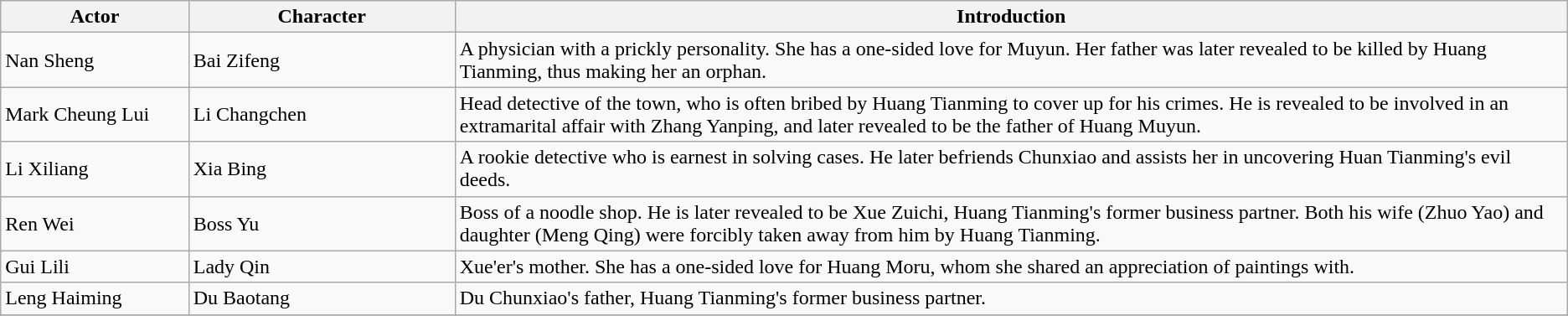<table class="wikitable">
<tr>
<th style="width:12%">Actor</th>
<th style="width:17%">Character</th>
<th>Introduction</th>
</tr>
<tr>
<td>Nan Sheng</td>
<td>Bai Zifeng</td>
<td>A physician with a prickly personality. She has a one-sided love for Muyun. Her father was later revealed to be killed by Huang Tianming, thus making her an orphan.</td>
</tr>
<tr>
<td>Mark Cheung Lui</td>
<td>Li Changchen</td>
<td>Head detective of the town, who is often bribed by Huang Tianming to cover up for his crimes. He is revealed to be involved in an extramarital affair with Zhang Yanping, and later revealed to be the father of Huang Muyun.</td>
</tr>
<tr>
<td>Li Xiliang</td>
<td>Xia Bing</td>
<td>A rookie detective who is earnest in solving cases. He later befriends Chunxiao and assists her in uncovering Huan Tianming's evil deeds.</td>
</tr>
<tr>
<td>Ren Wei</td>
<td>Boss Yu</td>
<td>Boss of a noodle shop. He is later revealed to be Xue Zuichi, Huang Tianming's former business partner. Both his wife (Zhuo Yao) and daughter (Meng Qing) were forcibly taken away from him by Huang Tianming.</td>
</tr>
<tr>
<td>Gui Lili</td>
<td>Lady Qin</td>
<td>Xue'er's mother. She has a one-sided love for Huang Moru, whom she shared an appreciation of paintings with.</td>
</tr>
<tr>
<td>Leng Haiming</td>
<td>Du Baotang</td>
<td>Du Chunxiao's father, Huang Tianming's former business partner.</td>
</tr>
<tr>
</tr>
</table>
